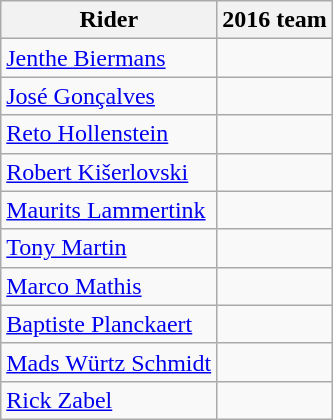<table class="wikitable">
<tr>
<th>Rider</th>
<th>2016 team</th>
</tr>
<tr>
<td><a href='#'>Jenthe Biermans</a></td>
<td></td>
</tr>
<tr>
<td><a href='#'>José Gonçalves</a></td>
<td></td>
</tr>
<tr>
<td><a href='#'>Reto Hollenstein</a></td>
<td></td>
</tr>
<tr>
<td><a href='#'>Robert Kišerlovski</a></td>
<td></td>
</tr>
<tr>
<td><a href='#'>Maurits Lammertink</a></td>
<td></td>
</tr>
<tr>
<td><a href='#'>Tony Martin</a></td>
<td></td>
</tr>
<tr>
<td><a href='#'>Marco Mathis</a></td>
<td></td>
</tr>
<tr>
<td><a href='#'>Baptiste Planckaert</a></td>
<td></td>
</tr>
<tr>
<td><a href='#'>Mads Würtz Schmidt</a></td>
<td></td>
</tr>
<tr>
<td><a href='#'>Rick Zabel</a></td>
<td></td>
</tr>
</table>
